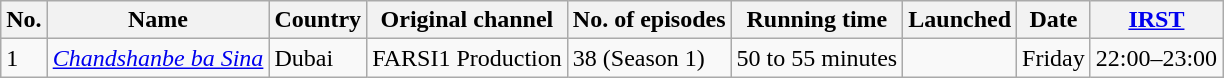<table class="wikitable">
<tr>
<th>No.</th>
<th>Name</th>
<th>Country</th>
<th>Original channel</th>
<th>No. of episodes</th>
<th>Running time</th>
<th>Launched</th>
<th>Date</th>
<th><a href='#'>IRST</a></th>
</tr>
<tr>
<td>1</td>
<td><em><a href='#'>Chandshanbe ba Sina</a></em></td>
<td>Dubai</td>
<td>FARSI1 Production</td>
<td>38 (Season 1)</td>
<td>50 to 55 minutes</td>
<td></td>
<td>Friday</td>
<td>22:00–23:00</td>
</tr>
</table>
